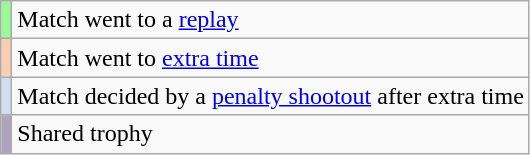<table class="wikitable">
<tr>
<td style="background-color:#98FB98"></td>
<td>Match went to a <a href='#'>replay</a></td>
</tr>
<tr>
<td style="background-color:#FBCEB1"></td>
<td>Match went to <a href='#'>extra time</a></td>
</tr>
<tr>
<td style="background-color:#cedff2"></td>
<td>Match decided by a <a href='#'>penalty shootout</a> after extra time</td>
</tr>
<tr>
<td style="background-color:#afa3bf"></td>
<td>Shared trophy</td>
</tr>
</table>
